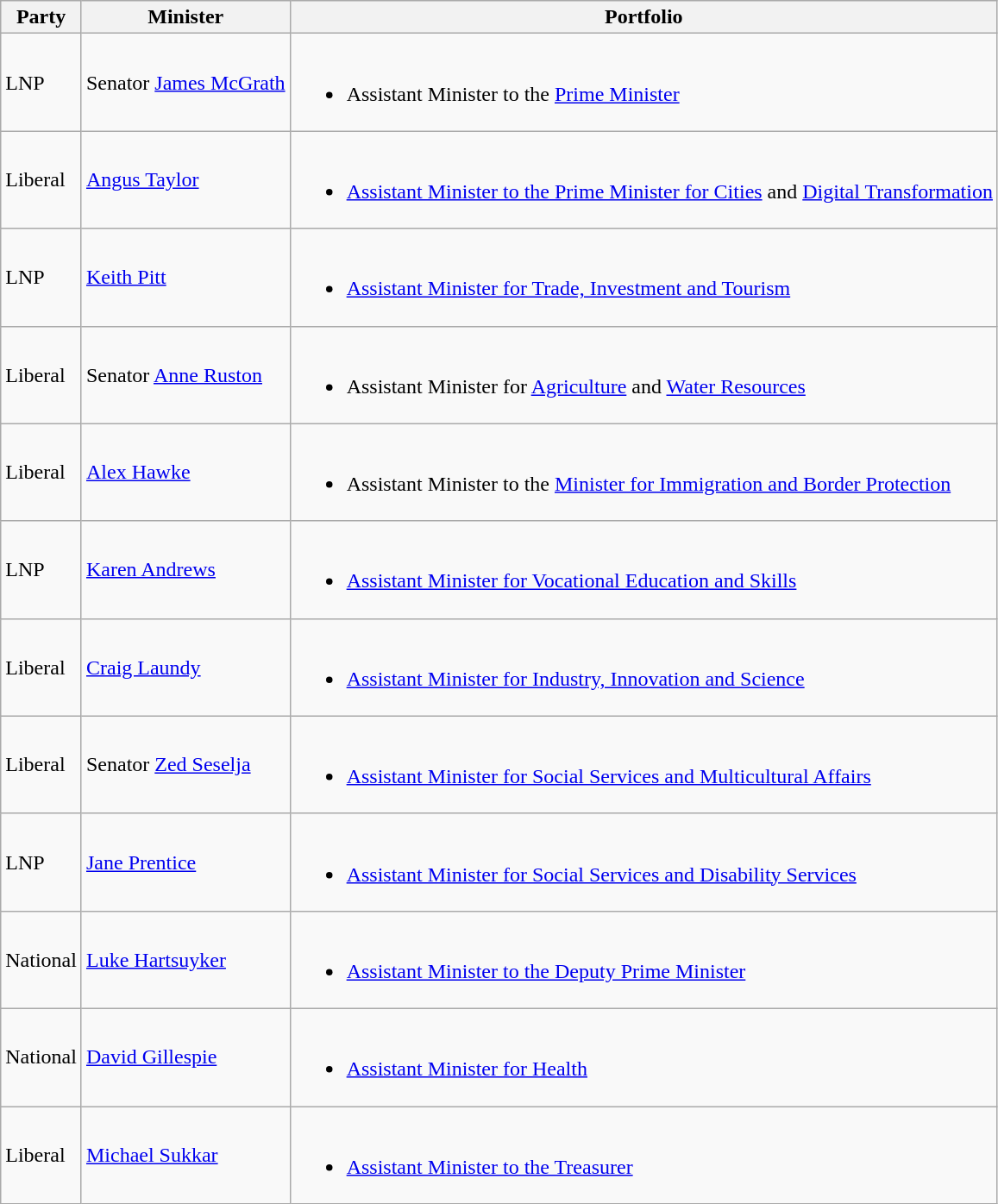<table class="wikitable sortable">
<tr>
<th>Party</th>
<th>Minister</th>
<th>Portfolio</th>
</tr>
<tr>
<td>LNP</td>
<td>Senator <a href='#'>James McGrath</a></td>
<td><br><ul><li>Assistant Minister to the <a href='#'>Prime Minister</a></li></ul></td>
</tr>
<tr>
<td>Liberal</td>
<td><a href='#'>Angus Taylor</a> </td>
<td><br><ul><li><a href='#'>Assistant Minister to the Prime Minister for Cities</a> and <a href='#'>Digital Transformation</a></li></ul></td>
</tr>
<tr>
<td>LNP</td>
<td><a href='#'>Keith Pitt</a> </td>
<td><br><ul><li><a href='#'>Assistant Minister for Trade, Investment and Tourism</a></li></ul></td>
</tr>
<tr>
<td>Liberal</td>
<td>Senator <a href='#'>Anne Ruston</a></td>
<td><br><ul><li>Assistant Minister for <a href='#'>Agriculture</a> and <a href='#'>Water Resources</a></li></ul></td>
</tr>
<tr>
<td>Liberal</td>
<td><a href='#'>Alex Hawke</a> </td>
<td><br><ul><li>Assistant Minister to the <a href='#'>Minister for Immigration and Border Protection</a></li></ul></td>
</tr>
<tr>
<td>LNP</td>
<td><a href='#'>Karen Andrews</a> </td>
<td><br><ul><li><a href='#'>Assistant Minister for Vocational Education and Skills</a></li></ul></td>
</tr>
<tr>
<td>Liberal</td>
<td><a href='#'>Craig Laundy</a> </td>
<td><br><ul><li><a href='#'>Assistant Minister for Industry, Innovation and Science</a></li></ul></td>
</tr>
<tr>
<td>Liberal</td>
<td>Senator <a href='#'>Zed Seselja</a></td>
<td><br><ul><li><a href='#'>Assistant Minister for Social Services and Multicultural Affairs</a></li></ul></td>
</tr>
<tr>
<td>LNP</td>
<td><a href='#'>Jane Prentice</a> </td>
<td><br><ul><li><a href='#'>Assistant Minister for Social Services and Disability Services</a></li></ul></td>
</tr>
<tr>
<td>National</td>
<td><a href='#'>Luke Hartsuyker</a> </td>
<td><br><ul><li><a href='#'>Assistant Minister to the Deputy Prime Minister</a></li></ul></td>
</tr>
<tr>
<td>National</td>
<td><a href='#'>David Gillespie</a> </td>
<td><br><ul><li><a href='#'>Assistant Minister for Health</a></li></ul></td>
</tr>
<tr>
<td>Liberal</td>
<td><a href='#'>Michael Sukkar</a> </td>
<td><br><ul><li><a href='#'>Assistant Minister to the Treasurer</a></li></ul></td>
</tr>
</table>
